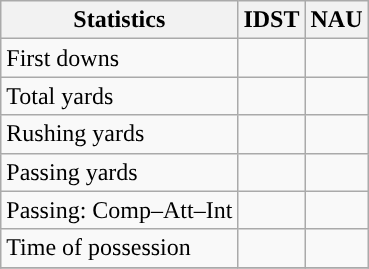<table class="wikitable" style="float: left;">
<tr>
<th>Statistics</th>
<th>IDST</th>
<th>NAU</th>
</tr>
<tr>
<td>First downs</td>
<td></td>
<td></td>
</tr>
<tr>
<td>Total yards</td>
<td></td>
<td></td>
</tr>
<tr>
<td>Rushing yards</td>
<td></td>
<td></td>
</tr>
<tr>
<td>Passing yards</td>
<td></td>
<td></td>
</tr>
<tr>
<td>Passing: Comp–Att–Int</td>
<td></td>
<td></td>
</tr>
<tr>
<td>Time of possession</td>
<td></td>
<td></td>
</tr>
<tr>
</tr>
</table>
